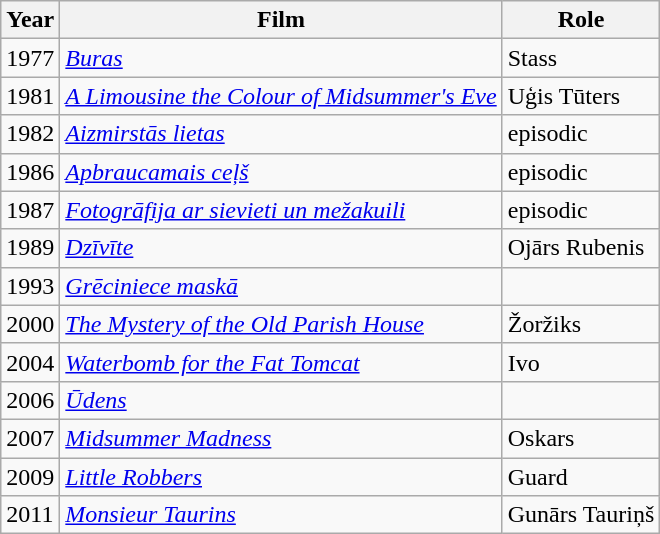<table class="wikitable">
<tr>
<th>Year</th>
<th>Film</th>
<th>Role</th>
</tr>
<tr>
<td>1977</td>
<td><em><a href='#'>Buras</a></em></td>
<td>Stass</td>
</tr>
<tr>
<td>1981</td>
<td><em><a href='#'>A Limousine the Colour of Midsummer's Eve</a></em></td>
<td>Uģis Tūters</td>
</tr>
<tr>
<td>1982</td>
<td><em><a href='#'>Aizmirstās lietas</a></em></td>
<td>episodic</td>
</tr>
<tr>
<td>1986</td>
<td><em><a href='#'>Apbraucamais ceļš</a></em></td>
<td>episodic</td>
</tr>
<tr>
<td>1987</td>
<td><em><a href='#'>Fotogrāfija ar sievieti un mežakuili</a></em></td>
<td>episodic</td>
</tr>
<tr>
<td>1989</td>
<td><em><a href='#'>Dzīvīte</a></em></td>
<td>Ojārs Rubenis</td>
</tr>
<tr>
<td>1993</td>
<td><em><a href='#'>Grēciniece maskā</a></em></td>
<td></td>
</tr>
<tr>
<td>2000</td>
<td><em><a href='#'>The Mystery of the Old Parish House</a></em></td>
<td>Žoržiks</td>
</tr>
<tr>
<td>2004</td>
<td><em><a href='#'>Waterbomb for the Fat Tomcat</a></em></td>
<td>Ivo</td>
</tr>
<tr>
<td>2006</td>
<td><em><a href='#'>Ūdens</a></em></td>
<td></td>
</tr>
<tr>
<td>2007</td>
<td><em><a href='#'>Midsummer Madness</a></em></td>
<td>Oskars</td>
</tr>
<tr>
<td>2009</td>
<td><em><a href='#'>Little Robbers</a></em></td>
<td>Guard</td>
</tr>
<tr>
<td>2011</td>
<td><em><a href='#'>Monsieur Taurins</a></em></td>
<td>Gunārs Tauriņš</td>
</tr>
</table>
